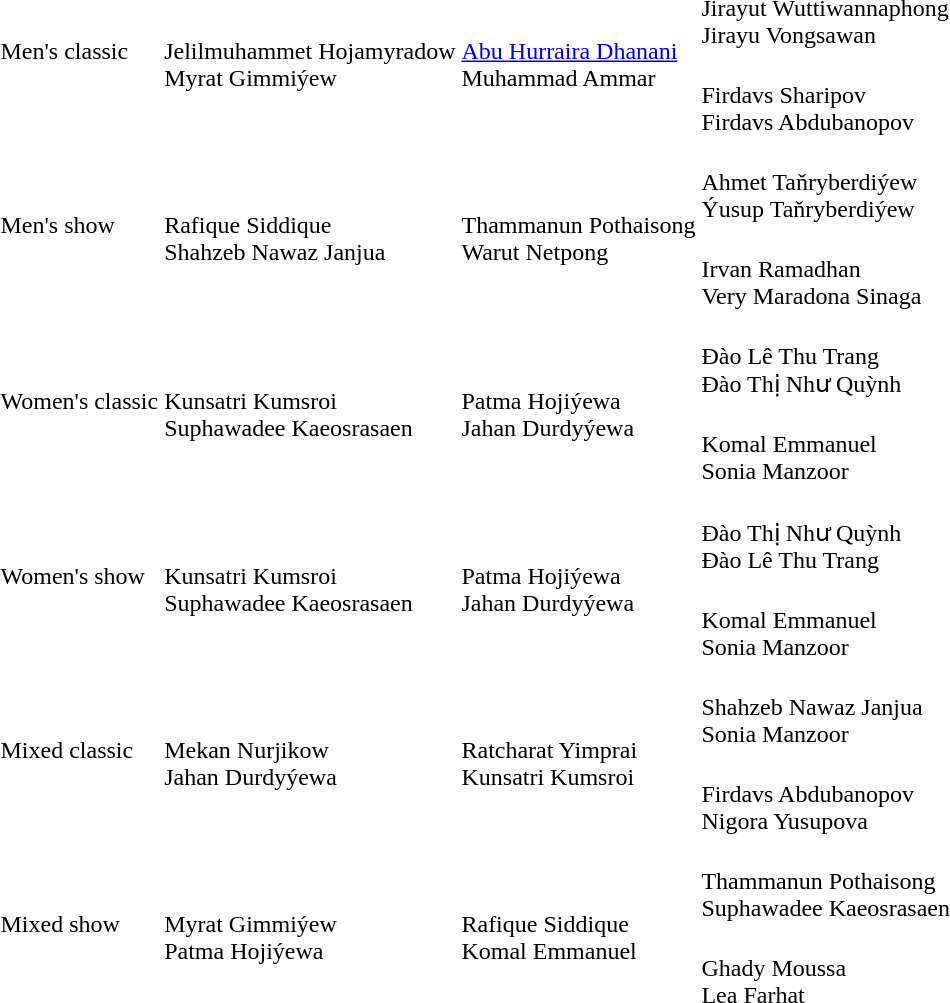<table>
<tr>
<td rowspan=2>Men's classic</td>
<td rowspan=2><br>Jelilmuhammet Hojamyradow<br>Myrat Gimmiýew</td>
<td rowspan=2><br><a href='#'>Abu Hurraira Dhanani</a><br>Muhammad Ammar</td>
<td><br>Jirayut Wuttiwannaphong<br>Jirayu Vongsawan</td>
</tr>
<tr>
<td><br>Firdavs Sharipov<br>Firdavs Abdubanopov</td>
</tr>
<tr>
<td rowspan=2>Men's show</td>
<td rowspan=2><br>Rafique Siddique<br>Shahzeb Nawaz Janjua</td>
<td rowspan=2><br>Thammanun Pothaisong<br>Warut Netpong</td>
<td><br>Ahmet Taňryberdiýew<br>Ýusup Taňryberdiýew</td>
</tr>
<tr>
<td><br>Irvan Ramadhan<br>Very Maradona Sinaga</td>
</tr>
<tr>
<td rowspan=2>Women's classic</td>
<td rowspan=2><br>Kunsatri Kumsroi<br>Suphawadee Kaeosrasaen</td>
<td rowspan=2><br>Patma Hojiýewa<br>Jahan Durdyýewa</td>
<td><br>Đào Lê Thu Trang<br>Đào Thị Như Quỳnh</td>
</tr>
<tr>
<td><br>Komal Emmanuel<br>Sonia Manzoor</td>
</tr>
<tr>
<td rowspan=2>Women's show</td>
<td rowspan=2><br>Kunsatri Kumsroi<br>Suphawadee Kaeosrasaen</td>
<td rowspan=2><br>Patma Hojiýewa<br>Jahan Durdyýewa</td>
<td><br>Đào Thị Như Quỳnh<br>Đào Lê Thu Trang</td>
</tr>
<tr>
<td><br>Komal Emmanuel<br>Sonia Manzoor</td>
</tr>
<tr>
<td rowspan=2>Mixed classic</td>
<td rowspan=2><br>Mekan Nurjikow<br>Jahan Durdyýewa</td>
<td rowspan=2><br>Ratcharat Yimprai<br>Kunsatri Kumsroi</td>
<td><br>Shahzeb Nawaz Janjua<br>Sonia Manzoor</td>
</tr>
<tr>
<td><br>Firdavs Abdubanopov<br>Nigora Yusupova</td>
</tr>
<tr>
<td rowspan=2>Mixed show</td>
<td rowspan=2><br>Myrat Gimmiýew<br>Patma Hojiýewa</td>
<td rowspan=2><br>Rafique Siddique<br>Komal Emmanuel</td>
<td><br>Thammanun Pothaisong<br>Suphawadee Kaeosrasaen</td>
</tr>
<tr>
<td><br>Ghady Moussa<br>Lea Farhat</td>
</tr>
</table>
